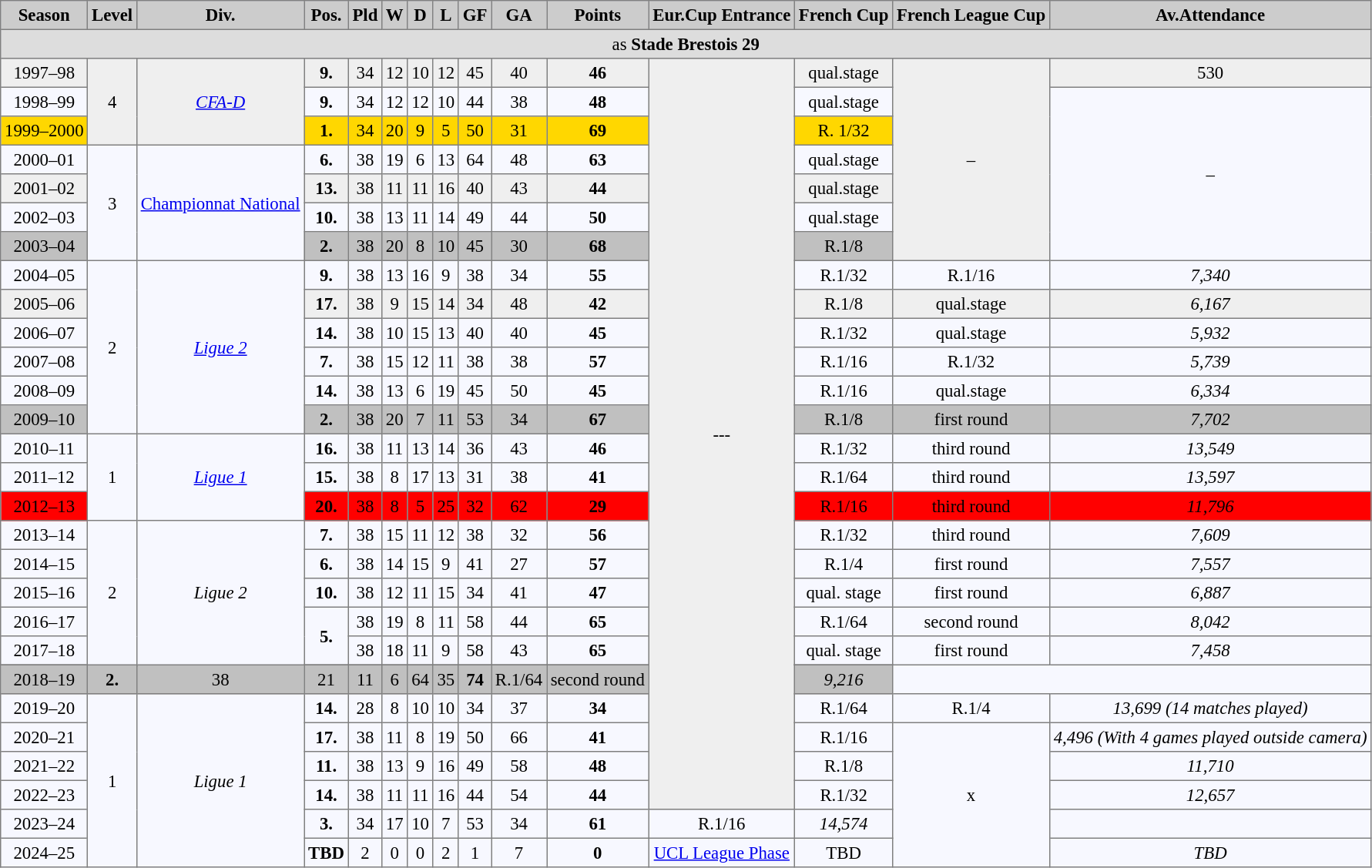<table bgcolor="#f7f8ff" cellpadding="3" cellspacing="0" border="1" style="font-size: 95%; border: grey solid 1px; border-collapse: collapse;">
<tr bgcolor="#CCCCCC">
<td align="center"><strong>Season</strong></td>
<td align="center"><strong>Level</strong></td>
<td align="center"><strong>Div.</strong></td>
<td align="center"><strong>Pos.</strong></td>
<td align="center"><strong>Pld</strong></td>
<td align="center"><strong>W</strong></td>
<td align="center"><strong>D</strong></td>
<td align="center"><strong>L</strong></td>
<td align="center"><strong>GF</strong></td>
<td align="center"><strong>GA</strong></td>
<td align="center"><strong>Points</strong></td>
<td align="center"><strong>Eur.Cup Entrance</strong></td>
<td align="center"><strong>French Cup</strong></td>
<td align="center"><strong>French League Cup</strong></td>
<td align="center"><strong>Av.Attendance</strong></td>
</tr>
<tr bgcolor="#DDDDDD">
<td align=center colspan="15">as <strong>Stade Brestois 29</strong></td>
</tr>
<tr bgcolor="#EFEFEF" align="center">
<td>1997–98</td>
<td rowspan=3>4</td>
<td rowspan=3><a href='#'><em>CFA-D</em></a></td>
<td><strong>9.</strong></td>
<td>34</td>
<td>12</td>
<td>10</td>
<td>12</td>
<td>45</td>
<td>40</td>
<td><strong>46</strong></td>
<td rowspan=27>---</td>
<td>qual.stage</td>
<td rowspan=7>–</td>
<td>530</td>
</tr>
<tr align="center">
<td>1998–99</td>
<td><strong>9.</strong></td>
<td>34</td>
<td>12</td>
<td>12</td>
<td>10</td>
<td>44</td>
<td>38</td>
<td><strong>48</strong></td>
<td>qual.stage</td>
<td rowspan=6>–</td>
</tr>
<tr style="background:gold;" align="center">
<td>1999–2000</td>
<td><strong>1.</strong></td>
<td>34</td>
<td>20</td>
<td>9</td>
<td>5</td>
<td>50</td>
<td>31</td>
<td><strong>69</strong></td>
<td>R. 1/32</td>
</tr>
<tr align="center">
<td>2000–01</td>
<td rowspan=4>3</td>
<td rowspan=4><a href='#'>Championnat National</a></td>
<td><strong>6.</strong></td>
<td>38</td>
<td>19</td>
<td>6</td>
<td>13</td>
<td>64</td>
<td>48</td>
<td><strong>63</strong></td>
<td>qual.stage</td>
</tr>
<tr bgcolor="#EFEFEF" align="center">
<td>2001–02</td>
<td><strong>13.</strong></td>
<td>38</td>
<td>11</td>
<td>11</td>
<td>16</td>
<td>40</td>
<td>43</td>
<td><strong>44</strong></td>
<td>qual.stage</td>
</tr>
<tr align="center">
<td>2002–03</td>
<td><strong>10.</strong></td>
<td>38</td>
<td>13</td>
<td>11</td>
<td>14</td>
<td>49</td>
<td>44</td>
<td><strong>50</strong></td>
<td>qual.stage</td>
</tr>
<tr style="background:silver;" align="center">
<td>2003–04</td>
<td><strong>2.</strong></td>
<td>38</td>
<td>20</td>
<td>8</td>
<td>10</td>
<td>45</td>
<td>30</td>
<td><strong>68</strong></td>
<td>R.1/8</td>
</tr>
<tr align="center">
<td>2004–05</td>
<td rowspan=6>2</td>
<td rowspan=6><em><a href='#'>Ligue 2</a></em></td>
<td><strong>9.</strong></td>
<td>38</td>
<td>13</td>
<td>16</td>
<td>9</td>
<td>38</td>
<td>34</td>
<td><strong>55</strong></td>
<td>R.1/32</td>
<td>R.1/16</td>
<td><em>7,340</em></td>
</tr>
<tr bgcolor="#EFEFEF" align="center">
<td>2005–06</td>
<td><strong>17.</strong></td>
<td>38</td>
<td>9</td>
<td>15</td>
<td>14</td>
<td>34</td>
<td>48</td>
<td><strong>42</strong></td>
<td>R.1/8</td>
<td>qual.stage</td>
<td><em>6,167</em></td>
</tr>
<tr align="center">
<td>2006–07</td>
<td><strong>14.</strong></td>
<td>38</td>
<td>10</td>
<td>15</td>
<td>13</td>
<td>40</td>
<td>40</td>
<td><strong>45</strong></td>
<td>R.1/32</td>
<td>qual.stage</td>
<td><em>5,932</em></td>
</tr>
<tr align="center">
<td>2007–08</td>
<td><strong>7.</strong></td>
<td>38</td>
<td>15</td>
<td>12</td>
<td>11</td>
<td>38</td>
<td>38</td>
<td><strong>57</strong></td>
<td>R.1/16</td>
<td>R.1/32</td>
<td><em>5,739</em></td>
</tr>
<tr align="center">
<td>2008–09</td>
<td><strong>14.</strong></td>
<td>38</td>
<td>13</td>
<td>6</td>
<td>19</td>
<td>45</td>
<td>50</td>
<td><strong>45</strong></td>
<td>R.1/16</td>
<td>qual.stage</td>
<td><em>6,334</em></td>
</tr>
<tr style="background:silver;" align="center">
<td>2009–10</td>
<td><strong>2.</strong></td>
<td>38</td>
<td>20</td>
<td>7</td>
<td>11</td>
<td>53</td>
<td>34</td>
<td><strong>67</strong></td>
<td>R.1/8</td>
<td>first round</td>
<td><em>7,702</em></td>
</tr>
<tr align="center">
<td>2010–11</td>
<td rowspan=3>1</td>
<td rowspan=3><em><a href='#'>Ligue 1</a></em></td>
<td><strong>16.</strong></td>
<td>38</td>
<td>11</td>
<td>13</td>
<td>14</td>
<td>36</td>
<td>43</td>
<td><strong>46</strong></td>
<td>R.1/32</td>
<td>third round</td>
<td><em>13,549</em></td>
</tr>
<tr align="center">
<td>2011–12</td>
<td><strong>15.</strong></td>
<td>38</td>
<td>8</td>
<td>17</td>
<td>13</td>
<td>31</td>
<td>38</td>
<td><strong>41</strong></td>
<td>R.1/64</td>
<td>third round</td>
<td><em>13,597</em></td>
</tr>
<tr style="background:red;" align="center">
<td>2012–13</td>
<td><strong>20.</strong></td>
<td>38</td>
<td>8</td>
<td>5</td>
<td>25</td>
<td>32</td>
<td>62</td>
<td><strong>29</strong></td>
<td>R.1/16</td>
<td>third round</td>
<td><em>11,796</em></td>
</tr>
<tr align="center">
<td>2013–14</td>
<td rowspan=6>2</td>
<td rowspan=6><em>Ligue 2</em></td>
<td><strong>7.</strong></td>
<td>38</td>
<td>15</td>
<td>11</td>
<td>12</td>
<td>38</td>
<td>32</td>
<td><strong>56</strong></td>
<td>R.1/32</td>
<td>third round</td>
<td><em>7,609</em></td>
</tr>
<tr align="center">
<td>2014–15</td>
<td><strong>6.</strong></td>
<td>38</td>
<td>14</td>
<td>15</td>
<td>9</td>
<td>41</td>
<td>27</td>
<td><strong>57</strong></td>
<td>R.1/4</td>
<td>first round</td>
<td><em>7,557</em></td>
</tr>
<tr align="center">
<td>2015–16</td>
<td><strong>10.</strong></td>
<td>38</td>
<td>12</td>
<td>11</td>
<td>15</td>
<td>34</td>
<td>41</td>
<td><strong>47</strong></td>
<td>qual. stage</td>
<td>first round</td>
<td><em>6,887</em></td>
</tr>
<tr align="center">
<td>2016–17</td>
<td rowspan=2><strong>5.</strong></td>
<td>38</td>
<td>19</td>
<td>8</td>
<td>11</td>
<td>58</td>
<td>44</td>
<td><strong>65</strong></td>
<td>R.1/64</td>
<td>second round</td>
<td><em>8,042</em></td>
</tr>
<tr align="center">
<td>2017–18</td>
<td>38</td>
<td>18</td>
<td>11</td>
<td>9</td>
<td>58</td>
<td>43</td>
<td><strong>65</strong></td>
<td>qual. stage</td>
<td>first round</td>
<td><em>7,458</em></td>
</tr>
<tr align="center">
</tr>
<tr style="background:silver;" align="center">
<td>2018–19</td>
<td><strong>2.</strong></td>
<td>38</td>
<td>21</td>
<td>11</td>
<td>6</td>
<td>64</td>
<td>35</td>
<td><strong>74</strong></td>
<td>R.1/64</td>
<td>second round</td>
<td><em>9,216</em></td>
</tr>
<tr align="center">
<td>2019–20</td>
<td rowspan=6>1</td>
<td rowspan=6><em>Ligue 1</em></td>
<td><strong>14.</strong></td>
<td>28</td>
<td>8</td>
<td>10</td>
<td>10</td>
<td>34</td>
<td>37</td>
<td><strong>34</strong></td>
<td>R.1/64</td>
<td>R.1/4</td>
<td><em>13,699 (14 matches played)</em></td>
</tr>
<tr align="center">
<td>2020–21</td>
<td><strong>17.</strong></td>
<td>38</td>
<td>11</td>
<td>8</td>
<td>19</td>
<td>50</td>
<td>66</td>
<td><strong>41</strong></td>
<td>R.1/16</td>
<td rowspan=5>x</td>
<td><em>4,496 (With 4 games played outside camera)</em></td>
</tr>
<tr align="center">
<td>2021–22</td>
<td><strong>11.</strong></td>
<td>38</td>
<td>13</td>
<td>9</td>
<td>16</td>
<td>49</td>
<td>58</td>
<td><strong>48</strong></td>
<td>R.1/8</td>
<td><em>11,710</em></td>
</tr>
<tr align="center">
<td>2022–23</td>
<td><strong>14.</strong></td>
<td>38</td>
<td>11</td>
<td>11</td>
<td>16</td>
<td>44</td>
<td>54</td>
<td><strong>44</strong></td>
<td>R.1/32</td>
<td><em>12,657</em></td>
</tr>
<tr align="center">
<td>2023–24</td>
<td><strong>3.</strong></td>
<td>34</td>
<td>17</td>
<td>10</td>
<td>7</td>
<td>53</td>
<td>34</td>
<td><strong>61</strong></td>
<td>R.1/16</td>
<td><em>14,574</em></td>
</tr>
<tr align="center">
<td>2024–25</td>
<td><strong>TBD</strong></td>
<td>2</td>
<td>0</td>
<td>0</td>
<td>2</td>
<td>1</td>
<td>7</td>
<td><strong>0</strong></td>
<td><a href='#'>UCL League Phase</a></td>
<td>TBD</td>
<td><em>TBD</em></td>
</tr>
</table>
